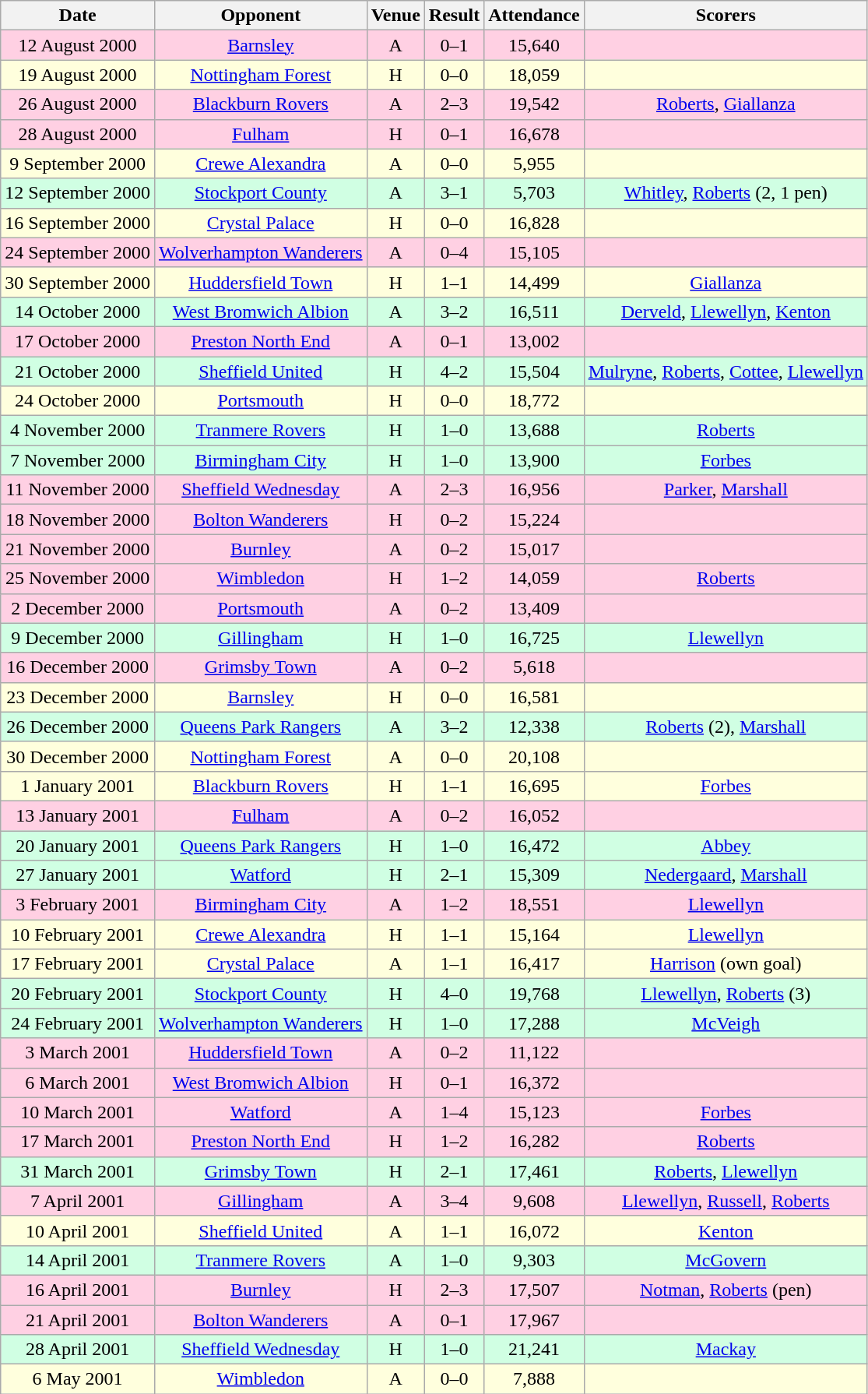<table class="wikitable sortable" style="font-size:100%; text-align:center">
<tr>
<th>Date</th>
<th>Opponent</th>
<th>Venue</th>
<th>Result</th>
<th>Attendance</th>
<th>Scorers</th>
</tr>
<tr style="background-color: #ffd0e3;">
<td>12 August 2000</td>
<td><a href='#'>Barnsley</a></td>
<td>A</td>
<td>0–1</td>
<td>15,640</td>
<td></td>
</tr>
<tr style="background-color: #ffffdd;">
<td>19 August 2000</td>
<td><a href='#'>Nottingham Forest</a></td>
<td>H</td>
<td>0–0</td>
<td>18,059</td>
<td></td>
</tr>
<tr style="background-color: #ffd0e3;">
<td>26 August 2000</td>
<td><a href='#'>Blackburn Rovers</a></td>
<td>A</td>
<td>2–3</td>
<td>19,542</td>
<td><a href='#'>Roberts</a>, <a href='#'>Giallanza</a></td>
</tr>
<tr style="background-color: #ffd0e3;">
<td>28 August 2000</td>
<td><a href='#'>Fulham</a></td>
<td>H</td>
<td>0–1</td>
<td>16,678</td>
<td></td>
</tr>
<tr style="background-color: #ffffdd;">
<td>9 September 2000</td>
<td><a href='#'>Crewe Alexandra</a></td>
<td>A</td>
<td>0–0</td>
<td>5,955</td>
<td></td>
</tr>
<tr style="background-color: #d0ffe3;">
<td>12 September 2000</td>
<td><a href='#'>Stockport County</a></td>
<td>A</td>
<td>3–1</td>
<td>5,703</td>
<td><a href='#'>Whitley</a>, <a href='#'>Roberts</a> (2, 1 pen)</td>
</tr>
<tr style="background-color: #ffffdd;">
<td>16 September 2000</td>
<td><a href='#'>Crystal Palace</a></td>
<td>H</td>
<td>0–0</td>
<td>16,828</td>
<td></td>
</tr>
<tr style="background-color: #ffd0e3;">
<td>24 September 2000</td>
<td><a href='#'>Wolverhampton Wanderers</a></td>
<td>A</td>
<td>0–4</td>
<td>15,105</td>
<td></td>
</tr>
<tr style="background-color: #ffffdd;">
<td>30 September 2000</td>
<td><a href='#'>Huddersfield Town</a></td>
<td>H</td>
<td>1–1</td>
<td>14,499</td>
<td><a href='#'>Giallanza</a></td>
</tr>
<tr style="background-color: #d0ffe3;">
<td>14 October 2000</td>
<td><a href='#'>West Bromwich Albion</a></td>
<td>A</td>
<td>3–2</td>
<td>16,511</td>
<td><a href='#'>Derveld</a>, <a href='#'>Llewellyn</a>, <a href='#'>Kenton</a></td>
</tr>
<tr style="background-color: #ffd0e3;">
<td>17 October 2000</td>
<td><a href='#'>Preston North End</a></td>
<td>A</td>
<td>0–1</td>
<td>13,002</td>
<td></td>
</tr>
<tr style="background-color: #d0ffe3;">
<td>21 October 2000</td>
<td><a href='#'>Sheffield United</a></td>
<td>H</td>
<td>4–2</td>
<td>15,504</td>
<td><a href='#'>Mulryne</a>, <a href='#'>Roberts</a>, <a href='#'>Cottee</a>, <a href='#'>Llewellyn</a></td>
</tr>
<tr style="background-color: #ffffdd;">
<td>24 October 2000</td>
<td><a href='#'>Portsmouth</a></td>
<td>H</td>
<td>0–0</td>
<td>18,772</td>
<td></td>
</tr>
<tr style="background-color: #d0ffe3;">
<td>4 November 2000</td>
<td><a href='#'>Tranmere Rovers</a></td>
<td>H</td>
<td>1–0</td>
<td>13,688</td>
<td><a href='#'>Roberts</a></td>
</tr>
<tr style="background-color: #d0ffe3;">
<td>7 November 2000</td>
<td><a href='#'>Birmingham City</a></td>
<td>H</td>
<td>1–0</td>
<td>13,900</td>
<td><a href='#'>Forbes</a></td>
</tr>
<tr style="background-color: #ffd0e3;">
<td>11 November 2000</td>
<td><a href='#'>Sheffield Wednesday</a></td>
<td>A</td>
<td>2–3</td>
<td>16,956</td>
<td><a href='#'>Parker</a>, <a href='#'>Marshall</a></td>
</tr>
<tr style="background-color: #ffd0e3;">
<td>18 November 2000</td>
<td><a href='#'>Bolton Wanderers</a></td>
<td>H</td>
<td>0–2</td>
<td>15,224</td>
<td></td>
</tr>
<tr style="background-color: #ffd0e3;">
<td>21 November 2000</td>
<td><a href='#'>Burnley</a></td>
<td>A</td>
<td>0–2</td>
<td>15,017</td>
<td></td>
</tr>
<tr style="background-color: #ffd0e3;">
<td>25 November 2000</td>
<td><a href='#'>Wimbledon</a></td>
<td>H</td>
<td>1–2</td>
<td>14,059</td>
<td><a href='#'>Roberts</a></td>
</tr>
<tr style="background-color: #ffd0e3;">
<td>2 December 2000</td>
<td><a href='#'>Portsmouth</a></td>
<td>A</td>
<td>0–2</td>
<td>13,409</td>
<td></td>
</tr>
<tr style="background-color: #d0ffe3;">
<td>9 December 2000</td>
<td><a href='#'>Gillingham</a></td>
<td>H</td>
<td>1–0</td>
<td>16,725</td>
<td><a href='#'>Llewellyn</a></td>
</tr>
<tr style="background-color: #ffd0e3;">
<td>16 December 2000</td>
<td><a href='#'>Grimsby Town</a></td>
<td>A</td>
<td>0–2</td>
<td>5,618</td>
<td></td>
</tr>
<tr style="background-color: #ffffdd;">
<td>23 December 2000</td>
<td><a href='#'>Barnsley</a></td>
<td>H</td>
<td>0–0</td>
<td>16,581</td>
<td></td>
</tr>
<tr style="background-color: #d0ffe3;">
<td>26 December 2000</td>
<td><a href='#'>Queens Park Rangers</a></td>
<td>A</td>
<td>3–2</td>
<td>12,338</td>
<td><a href='#'>Roberts</a> (2), <a href='#'>Marshall</a></td>
</tr>
<tr style="background-color: #ffffdd;">
<td>30 December 2000</td>
<td><a href='#'>Nottingham Forest</a></td>
<td>A</td>
<td>0–0</td>
<td>20,108</td>
<td></td>
</tr>
<tr style="background-color: #ffffdd;">
<td>1 January 2001</td>
<td><a href='#'>Blackburn Rovers</a></td>
<td>H</td>
<td>1–1</td>
<td>16,695</td>
<td><a href='#'>Forbes</a></td>
</tr>
<tr style="background-color: #ffd0e3;">
<td>13 January 2001</td>
<td><a href='#'>Fulham</a></td>
<td>A</td>
<td>0–2</td>
<td>16,052</td>
<td></td>
</tr>
<tr style="background-color: #d0ffe3;">
<td>20 January 2001</td>
<td><a href='#'>Queens Park Rangers</a></td>
<td>H</td>
<td>1–0</td>
<td>16,472</td>
<td><a href='#'>Abbey</a></td>
</tr>
<tr style="background-color: #d0ffe3;">
<td>27 January 2001</td>
<td><a href='#'>Watford</a></td>
<td>H</td>
<td>2–1</td>
<td>15,309</td>
<td><a href='#'>Nedergaard</a>, <a href='#'>Marshall</a></td>
</tr>
<tr style="background-color: #ffd0e3;">
<td>3 February 2001</td>
<td><a href='#'>Birmingham City</a></td>
<td>A</td>
<td>1–2</td>
<td>18,551</td>
<td><a href='#'>Llewellyn</a></td>
</tr>
<tr style="background-color: #ffffdd;">
<td>10 February 2001</td>
<td><a href='#'>Crewe Alexandra</a></td>
<td>H</td>
<td>1–1</td>
<td>15,164</td>
<td><a href='#'>Llewellyn</a></td>
</tr>
<tr style="background-color: #ffffdd;">
<td>17 February 2001</td>
<td><a href='#'>Crystal Palace</a></td>
<td>A</td>
<td>1–1</td>
<td>16,417</td>
<td><a href='#'>Harrison</a> (own goal)</td>
</tr>
<tr style="background-color: #d0ffe3;">
<td>20 February 2001</td>
<td><a href='#'>Stockport County</a></td>
<td>H</td>
<td>4–0</td>
<td>19,768</td>
<td><a href='#'>Llewellyn</a>, <a href='#'>Roberts</a> (3)</td>
</tr>
<tr style="background-color: #d0ffe3;">
<td>24 February 2001</td>
<td><a href='#'>Wolverhampton Wanderers</a></td>
<td>H</td>
<td>1–0</td>
<td>17,288</td>
<td><a href='#'>McVeigh</a></td>
</tr>
<tr style="background-color: #ffd0e3;">
<td>3 March 2001</td>
<td><a href='#'>Huddersfield Town</a></td>
<td>A</td>
<td>0–2</td>
<td>11,122</td>
<td></td>
</tr>
<tr style="background-color: #ffd0e3;">
<td>6 March 2001</td>
<td><a href='#'>West Bromwich Albion</a></td>
<td>H</td>
<td>0–1</td>
<td>16,372</td>
<td></td>
</tr>
<tr style="background-color: #ffd0e3;">
<td>10 March 2001</td>
<td><a href='#'>Watford</a></td>
<td>A</td>
<td>1–4</td>
<td>15,123</td>
<td><a href='#'>Forbes</a></td>
</tr>
<tr style="background-color: #ffd0e3;">
<td>17 March 2001</td>
<td><a href='#'>Preston North End</a></td>
<td>H</td>
<td>1–2</td>
<td>16,282</td>
<td><a href='#'>Roberts</a></td>
</tr>
<tr style="background-color: #d0ffe3;">
<td>31 March 2001</td>
<td><a href='#'>Grimsby Town</a></td>
<td>H</td>
<td>2–1</td>
<td>17,461</td>
<td><a href='#'>Roberts</a>, <a href='#'>Llewellyn</a></td>
</tr>
<tr style="background-color: #ffd0e3;">
<td>7 April 2001</td>
<td><a href='#'>Gillingham</a></td>
<td>A</td>
<td>3–4</td>
<td>9,608</td>
<td><a href='#'>Llewellyn</a>, <a href='#'>Russell</a>, <a href='#'>Roberts</a></td>
</tr>
<tr style="background-color: #ffffdd;">
<td>10 April 2001</td>
<td><a href='#'>Sheffield United</a></td>
<td>A</td>
<td>1–1</td>
<td>16,072</td>
<td><a href='#'>Kenton</a></td>
</tr>
<tr style="background-color: #d0ffe3;">
<td>14 April 2001</td>
<td><a href='#'>Tranmere Rovers</a></td>
<td>A</td>
<td>1–0</td>
<td>9,303</td>
<td><a href='#'>McGovern</a></td>
</tr>
<tr style="background-color: #ffd0e3;">
<td>16 April 2001</td>
<td><a href='#'>Burnley</a></td>
<td>H</td>
<td>2–3</td>
<td>17,507</td>
<td><a href='#'>Notman</a>, <a href='#'>Roberts</a> (pen)</td>
</tr>
<tr style="background-color: #ffd0e3;">
<td>21 April 2001</td>
<td><a href='#'>Bolton Wanderers</a></td>
<td>A</td>
<td>0–1</td>
<td>17,967</td>
<td></td>
</tr>
<tr style="background-color: #d0ffe3;">
<td>28 April 2001</td>
<td><a href='#'>Sheffield Wednesday</a></td>
<td>H</td>
<td>1–0</td>
<td>21,241</td>
<td><a href='#'>Mackay</a></td>
</tr>
<tr style="background-color: #ffffdd;">
<td>6 May 2001</td>
<td><a href='#'>Wimbledon</a></td>
<td>A</td>
<td>0–0</td>
<td>7,888</td>
<td></td>
</tr>
</table>
